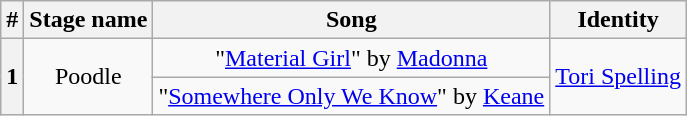<table class="wikitable plainrowheaders" style="text-align: center;">
<tr>
<th>#</th>
<th>Stage name</th>
<th>Song</th>
<th>Identity</th>
</tr>
<tr>
<th rowspan="2">1</th>
<td rowspan="2">Poodle</td>
<td>"<a href='#'>Material Girl</a>" by <a href='#'>Madonna</a></td>
<td rowspan="2"><a href='#'>Tori Spelling</a></td>
</tr>
<tr>
<td>"<a href='#'>Somewhere Only We Know</a>" by <a href='#'>Keane</a></td>
</tr>
</table>
